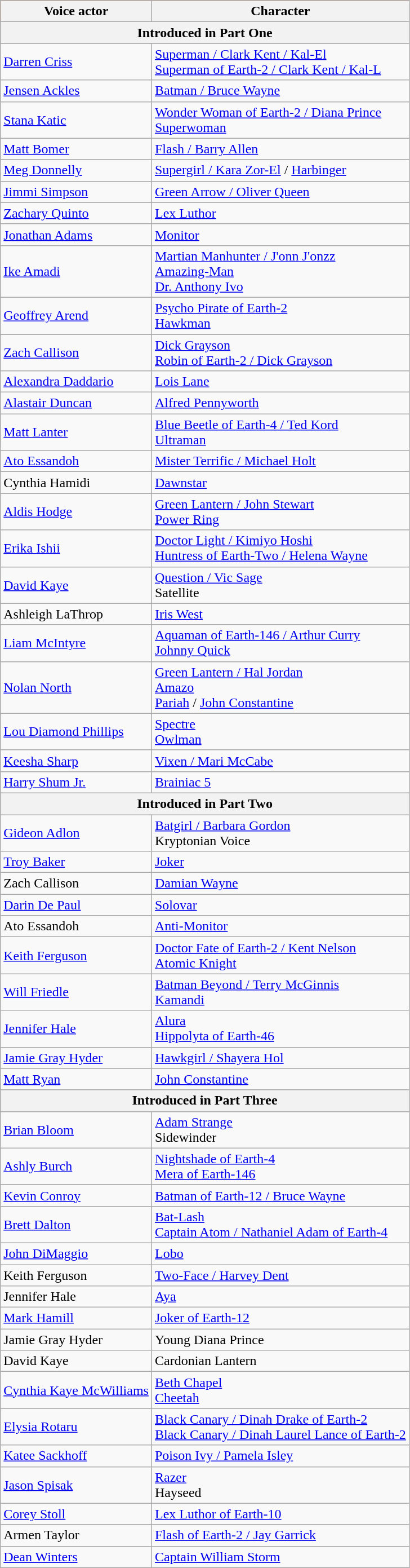<table class="wikitable sortable">
<tr style="background:rgb(255,85,0);">
<th>Voice actor</th>
<th>Character</th>
</tr>
<tr>
<th colspan="2">Introduced in Part One</th>
</tr>
<tr>
<td><a href='#'>Darren Criss</a></td>
<td><a href='#'>Superman / Clark Kent / Kal-El</a><br><a href='#'>Superman of Earth-2 / Clark Kent / Kal-L</a></td>
</tr>
<tr>
<td><a href='#'>Jensen Ackles</a></td>
<td><a href='#'>Batman / Bruce Wayne</a></td>
</tr>
<tr>
<td><a href='#'>Stana Katic</a></td>
<td><a href='#'>Wonder Woman of Earth-2 / Diana Prince</a><br><a href='#'>Superwoman</a></td>
</tr>
<tr>
<td><a href='#'>Matt Bomer</a></td>
<td><a href='#'>Flash / Barry Allen</a></td>
</tr>
<tr>
<td><a href='#'>Meg Donnelly</a></td>
<td><a href='#'>Supergirl / Kara Zor-El</a> / <a href='#'>Harbinger</a></td>
</tr>
<tr>
<td><a href='#'>Jimmi Simpson</a></td>
<td><a href='#'>Green Arrow / Oliver Queen</a></td>
</tr>
<tr>
<td><a href='#'>Zachary Quinto</a></td>
<td><a href='#'>Lex Luthor</a></td>
</tr>
<tr>
<td><a href='#'>Jonathan Adams</a></td>
<td><a href='#'>Monitor</a></td>
</tr>
<tr>
<td><a href='#'>Ike Amadi</a></td>
<td><a href='#'>Martian Manhunter / J'onn J'onzz</a><br><a href='#'>Amazing-Man</a><br><a href='#'>Dr. Anthony Ivo</a></td>
</tr>
<tr>
<td><a href='#'>Geoffrey Arend</a></td>
<td><a href='#'>Psycho Pirate of Earth-2</a><br><a href='#'>Hawkman</a></td>
</tr>
<tr>
<td><a href='#'>Zach Callison</a></td>
<td><a href='#'>Dick Grayson</a><br><a href='#'>Robin of Earth-2 / Dick Grayson</a></td>
</tr>
<tr>
<td><a href='#'>Alexandra Daddario</a></td>
<td><a href='#'>Lois Lane</a></td>
</tr>
<tr>
<td><a href='#'>Alastair Duncan</a></td>
<td><a href='#'>Alfred Pennyworth</a></td>
</tr>
<tr>
<td><a href='#'>Matt Lanter</a></td>
<td><a href='#'>Blue Beetle of Earth-4 / Ted Kord</a><br><a href='#'>Ultraman</a></td>
</tr>
<tr>
<td><a href='#'>Ato Essandoh</a></td>
<td><a href='#'>Mister Terrific / Michael Holt</a></td>
</tr>
<tr>
<td>Cynthia Hamidi</td>
<td><a href='#'>Dawnstar</a></td>
</tr>
<tr>
<td><a href='#'>Aldis Hodge</a></td>
<td><a href='#'>Green Lantern / John Stewart</a><br><a href='#'>Power Ring</a></td>
</tr>
<tr>
<td><a href='#'>Erika Ishii</a></td>
<td><a href='#'>Doctor Light / Kimiyo Hoshi</a><br><a href='#'>Huntress of Earth-Two / Helena Wayne</a></td>
</tr>
<tr>
<td><a href='#'>David Kaye</a></td>
<td><a href='#'>Question / Vic Sage</a><br>Satellite</td>
</tr>
<tr>
<td>Ashleigh LaThrop</td>
<td><a href='#'>Iris West</a></td>
</tr>
<tr>
<td><a href='#'>Liam McIntyre</a></td>
<td><a href='#'>Aquaman of Earth-146 / Arthur Curry</a><br><a href='#'>Johnny Quick</a></td>
</tr>
<tr>
<td><a href='#'>Nolan North</a></td>
<td><a href='#'>Green Lantern / Hal Jordan</a><br><a href='#'>Amazo</a><br><a href='#'>Pariah</a> / <a href='#'>John Constantine</a></td>
</tr>
<tr>
<td><a href='#'>Lou Diamond Phillips</a></td>
<td><a href='#'>Spectre</a><br><a href='#'>Owlman</a></td>
</tr>
<tr>
<td><a href='#'>Keesha Sharp</a></td>
<td><a href='#'>Vixen / Mari McCabe</a></td>
</tr>
<tr>
<td><a href='#'>Harry Shum Jr.</a></td>
<td><a href='#'>Brainiac 5</a></td>
</tr>
<tr>
<th colspan="2">Introduced in Part Two</th>
</tr>
<tr>
<td><a href='#'>Gideon Adlon</a></td>
<td><a href='#'>Batgirl / Barbara Gordon</a><br>Kryptonian Voice</td>
</tr>
<tr>
<td><a href='#'>Troy Baker</a></td>
<td><a href='#'>Joker</a></td>
</tr>
<tr>
<td>Zach Callison</td>
<td><a href='#'>Damian Wayne</a></td>
</tr>
<tr>
<td><a href='#'>Darin De Paul</a></td>
<td><a href='#'>Solovar</a></td>
</tr>
<tr>
<td>Ato Essandoh</td>
<td><a href='#'>Anti-Monitor</a></td>
</tr>
<tr>
<td><a href='#'>Keith Ferguson</a></td>
<td><a href='#'>Doctor Fate of Earth-2 / Kent Nelson</a><br><a href='#'>Atomic Knight</a></td>
</tr>
<tr>
<td><a href='#'>Will Friedle</a></td>
<td><a href='#'>Batman Beyond / Terry McGinnis</a><br><a href='#'>Kamandi</a></td>
</tr>
<tr>
<td><a href='#'>Jennifer Hale</a></td>
<td><a href='#'>Alura</a><br><a href='#'>Hippolyta of Earth-46</a></td>
</tr>
<tr>
<td><a href='#'>Jamie Gray Hyder</a></td>
<td><a href='#'>Hawkgirl / Shayera Hol</a></td>
</tr>
<tr>
<td><a href='#'>Matt Ryan</a></td>
<td><a href='#'>John Constantine</a></td>
</tr>
<tr>
<th colspan="2">Introduced in Part Three</th>
</tr>
<tr>
<td><a href='#'>Brian Bloom</a></td>
<td><a href='#'>Adam Strange</a><br>Sidewinder</td>
</tr>
<tr>
<td><a href='#'>Ashly Burch</a></td>
<td><a href='#'>Nightshade of Earth-4</a><br><a href='#'>Mera of Earth-146</a></td>
</tr>
<tr>
<td><a href='#'>Kevin Conroy</a></td>
<td><a href='#'>Batman of Earth-12 / Bruce Wayne</a></td>
</tr>
<tr>
<td><a href='#'>Brett Dalton</a></td>
<td><a href='#'>Bat-Lash</a><br><a href='#'>Captain Atom / Nathaniel Adam of Earth-4</a></td>
</tr>
<tr>
<td><a href='#'>John DiMaggio</a></td>
<td><a href='#'>Lobo</a></td>
</tr>
<tr>
<td>Keith Ferguson</td>
<td><a href='#'>Two-Face / Harvey Dent</a></td>
</tr>
<tr>
<td>Jennifer Hale</td>
<td><a href='#'>Aya</a></td>
</tr>
<tr>
<td><a href='#'>Mark Hamill</a></td>
<td><a href='#'>Joker of Earth-12</a></td>
</tr>
<tr>
<td>Jamie Gray Hyder</td>
<td>Young Diana Prince</td>
</tr>
<tr>
<td>David Kaye</td>
<td>Cardonian Lantern</td>
</tr>
<tr>
<td><a href='#'>Cynthia Kaye McWilliams</a></td>
<td><a href='#'>Beth Chapel</a><br><a href='#'>Cheetah</a></td>
</tr>
<tr>
<td><a href='#'>Elysia Rotaru</a></td>
<td><a href='#'>Black Canary / Dinah Drake of Earth-2</a><br><a href='#'>Black Canary / Dinah Laurel Lance of Earth-2</a></td>
</tr>
<tr>
<td><a href='#'>Katee Sackhoff</a></td>
<td><a href='#'>Poison Ivy / Pamela Isley</a></td>
</tr>
<tr>
<td><a href='#'>Jason Spisak</a></td>
<td><a href='#'>Razer</a><br>Hayseed</td>
</tr>
<tr>
<td><a href='#'>Corey Stoll</a></td>
<td><a href='#'>Lex Luthor of Earth-10</a></td>
</tr>
<tr>
<td>Armen Taylor</td>
<td><a href='#'>Flash of Earth-2 / Jay Garrick</a></td>
</tr>
<tr>
<td><a href='#'>Dean Winters</a></td>
<td><a href='#'>Captain William Storm</a></td>
</tr>
</table>
